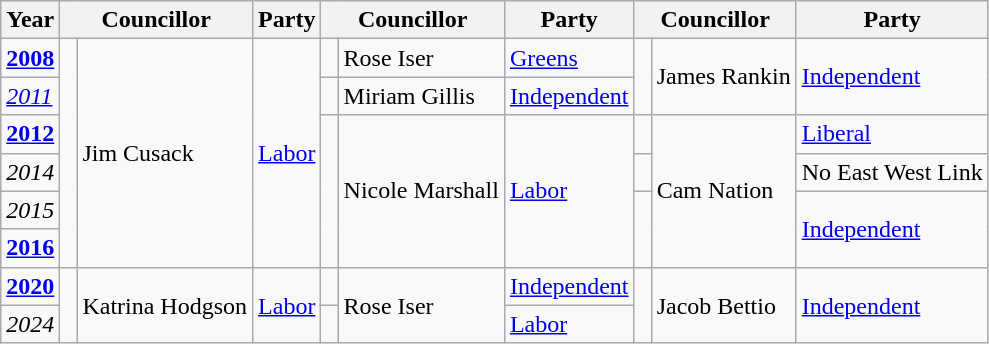<table class="wikitable">
<tr>
<th>Year</th>
<th colspan="2">Councillor</th>
<th>Party</th>
<th colspan="2">Councillor</th>
<th>Party</th>
<th colspan="2">Councillor</th>
<th>Party</th>
</tr>
<tr>
<td><strong><a href='#'>2008</a></strong></td>
<td rowspan="6" width="1px" > </td>
<td rowspan="6">Jim Cusack</td>
<td rowspan="6"><a href='#'>Labor</a></td>
<td rowspan="1" width="1px" > </td>
<td rowspan="1">Rose Iser</td>
<td rowspan="1"><a href='#'>Greens</a></td>
<td rowspan="2" width="1px" > </td>
<td rowspan="2">James Rankin</td>
<td rowspan="2"><a href='#'>Independent</a></td>
</tr>
<tr>
<td><em><a href='#'>2011</a></em></td>
<td rowspan="1" width="1px" > </td>
<td rowspan="1">Miriam Gillis</td>
<td rowspan="1"><a href='#'>Independent</a></td>
</tr>
<tr>
<td><strong><a href='#'>2012</a></strong></td>
<td rowspan="4" width="1px" > </td>
<td rowspan="4">Nicole Marshall</td>
<td rowspan="4"><a href='#'>Labor</a></td>
<td rowspan="1" width="1px" > </td>
<td rowspan="4">Cam Nation</td>
<td rowspan="1"><a href='#'>Liberal</a></td>
</tr>
<tr>
<td><em>2014</em></td>
<td rowspan="1" width="1px" > </td>
<td rowspan="1">No East West Link</td>
</tr>
<tr>
<td><em>2015</em></td>
<td rowspan="2" width="1px" > </td>
<td rowspan="2"><a href='#'>Independent</a></td>
</tr>
<tr>
<td><strong><a href='#'>2016</a></strong></td>
</tr>
<tr>
<td><strong><a href='#'>2020</a></strong></td>
<td rowspan="2" width="1px" > </td>
<td rowspan="2">Katrina Hodgson</td>
<td rowspan="2"><a href='#'>Labor</a></td>
<td rowspan="1" width="1px" > </td>
<td rowspan="2">Rose Iser</td>
<td rowspan="1"><a href='#'>Independent</a></td>
<td rowspan="2" width="1px" > </td>
<td rowspan="2">Jacob Bettio</td>
<td rowspan="2"><a href='#'>Independent</a></td>
</tr>
<tr>
<td align=centre><em>2024</em></td>
<td width="1px" > </td>
<td><a href='#'>Labor</a></td>
</tr>
</table>
